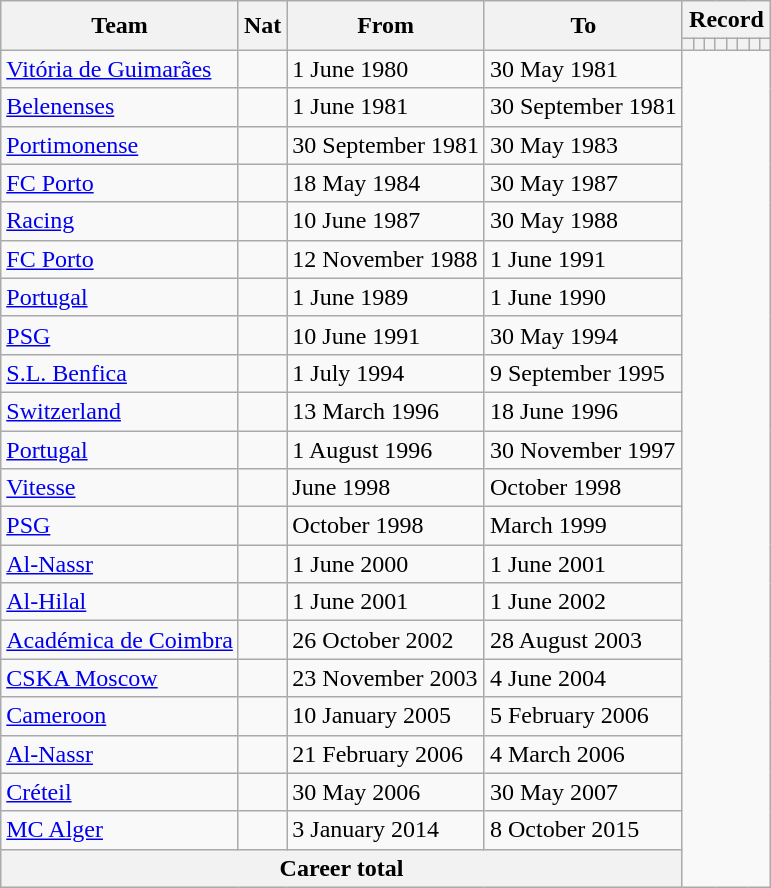<table class="wikitable" style="text-align: center">
<tr>
<th rowspan=2>Team</th>
<th rowspan=2>Nat</th>
<th rowspan=2>From</th>
<th rowspan=2>To</th>
<th colspan="8">Record</th>
</tr>
<tr>
<th></th>
<th></th>
<th></th>
<th></th>
<th></th>
<th></th>
<th></th>
<th></th>
</tr>
<tr>
<td align=left><a href='#'>Vitória de Guimarães</a></td>
<td></td>
<td align=left>1 June 1980</td>
<td align=left>30 May 1981<br></td>
</tr>
<tr>
<td align=left><a href='#'>Belenenses</a></td>
<td></td>
<td align=left>1 June 1981</td>
<td align=left>30 September 1981<br></td>
</tr>
<tr>
<td align=left><a href='#'>Portimonense</a></td>
<td></td>
<td align=left>30 September 1981</td>
<td align=left>30 May 1983<br></td>
</tr>
<tr>
<td align=left><a href='#'>FC Porto</a></td>
<td></td>
<td align=left>18 May 1984</td>
<td align=left>30 May 1987<br></td>
</tr>
<tr>
<td align=left><a href='#'>Racing</a></td>
<td></td>
<td align=left>10 June 1987</td>
<td align=left>30 May 1988<br></td>
</tr>
<tr>
<td align=left><a href='#'>FC Porto</a></td>
<td></td>
<td align=left>12 November 1988</td>
<td align=left>1 June 1991<br></td>
</tr>
<tr>
<td align=left><a href='#'>Portugal</a></td>
<td></td>
<td align=left>1 June 1989</td>
<td align=left>1 June 1990<br></td>
</tr>
<tr>
<td align=left><a href='#'>PSG</a></td>
<td></td>
<td align=left>10 June 1991</td>
<td align=left>30 May 1994<br></td>
</tr>
<tr>
<td align=left><a href='#'>S.L. Benfica</a></td>
<td></td>
<td align=left>1 July 1994</td>
<td align=left>9 September 1995<br></td>
</tr>
<tr>
<td align=left><a href='#'>Switzerland</a></td>
<td></td>
<td align=left>13 March 1996</td>
<td align=left>18 June 1996<br></td>
</tr>
<tr>
<td align=left><a href='#'>Portugal</a></td>
<td></td>
<td align=left>1 August 1996</td>
<td align=left>30 November 1997<br></td>
</tr>
<tr>
<td align=left><a href='#'>Vitesse</a></td>
<td></td>
<td align=left>June 1998</td>
<td align=left>October 1998<br></td>
</tr>
<tr>
<td align=left><a href='#'>PSG</a></td>
<td></td>
<td align=left>October 1998</td>
<td align=left>March 1999<br></td>
</tr>
<tr>
<td align=left><a href='#'>Al-Nassr</a></td>
<td></td>
<td align=left>1 June 2000</td>
<td align=left>1 June 2001<br></td>
</tr>
<tr>
<td align=left><a href='#'>Al-Hilal</a></td>
<td></td>
<td align=left>1 June 2001</td>
<td align=left>1 June 2002<br></td>
</tr>
<tr>
<td align=left><a href='#'>Académica de Coimbra</a></td>
<td></td>
<td align=left>26 October 2002</td>
<td align=left>28 August 2003<br></td>
</tr>
<tr>
<td align=left><a href='#'>CSKA Moscow</a></td>
<td></td>
<td align=left>23 November 2003</td>
<td align=left>4 June 2004<br></td>
</tr>
<tr>
<td align=left><a href='#'>Cameroon</a></td>
<td></td>
<td align=left>10 January 2005</td>
<td align=left>5 February 2006<br></td>
</tr>
<tr>
<td align=left><a href='#'>Al-Nassr</a></td>
<td></td>
<td align=left>21 February 2006</td>
<td align=left>4 March 2006<br></td>
</tr>
<tr>
<td align=left><a href='#'>Créteil</a></td>
<td></td>
<td align=left>30 May 2006</td>
<td align=left>30 May 2007<br></td>
</tr>
<tr>
<td align=left><a href='#'>MC Alger</a></td>
<td></td>
<td align=left>3 January 2014</td>
<td align=left>8 October 2015<br></td>
</tr>
<tr>
<th colspan=4>Career total<br></th>
</tr>
</table>
